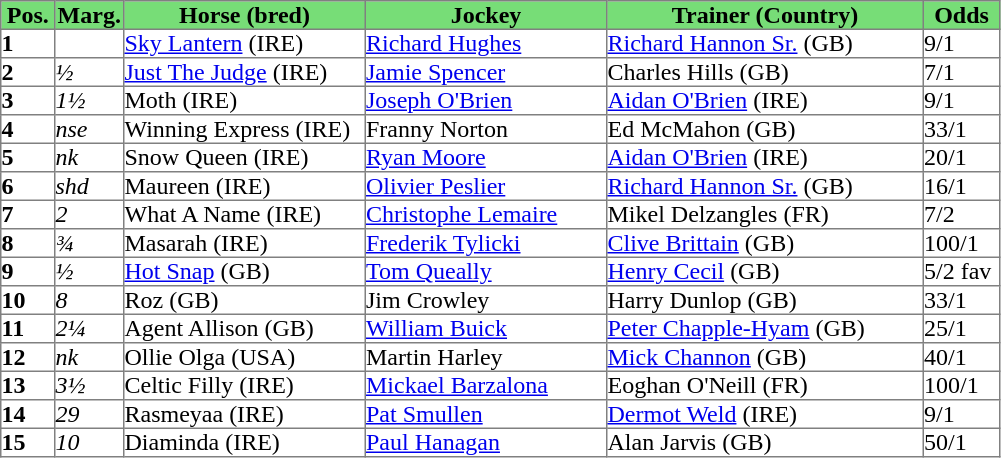<table class = "sortable" | border="1" cellpadding="0" style="border-collapse: collapse;">
<tr style="background:#7d7; text-align:center;">
<th style="width:35px;"><strong>Pos.</strong></th>
<th style="width:45px;"><strong>Marg.</strong></th>
<th style="width:160px;"><strong>Horse (bred)</strong></th>
<th style="width:160px;"><strong>Jockey</strong></th>
<th style="width:210px;"><strong>Trainer (Country)</strong></th>
<th style="width:50px;"><strong>Odds</strong></th>
</tr>
<tr>
<td><strong>1</strong></td>
<td></td>
<td><a href='#'>Sky Lantern</a> (IRE)</td>
<td><a href='#'>Richard Hughes</a></td>
<td><a href='#'>Richard Hannon Sr.</a> (GB)</td>
<td>9/1</td>
</tr>
<tr>
<td><strong>2</strong></td>
<td><em>½</em></td>
<td><a href='#'>Just The Judge</a> (IRE)</td>
<td><a href='#'>Jamie Spencer</a></td>
<td>Charles Hills (GB)</td>
<td>7/1</td>
</tr>
<tr>
<td><strong>3</strong></td>
<td><em>1½</em></td>
<td>Moth (IRE)</td>
<td><a href='#'>Joseph O'Brien</a></td>
<td><a href='#'>Aidan O'Brien</a> (IRE)</td>
<td>9/1</td>
</tr>
<tr>
<td><strong>4</strong></td>
<td><em>nse</em></td>
<td>Winning Express (IRE)</td>
<td>Franny Norton</td>
<td>Ed McMahon (GB)</td>
<td>33/1</td>
</tr>
<tr>
<td><strong>5</strong></td>
<td><em>nk</em></td>
<td>Snow Queen (IRE)</td>
<td><a href='#'>Ryan Moore</a></td>
<td><a href='#'>Aidan O'Brien</a> (IRE)</td>
<td>20/1</td>
</tr>
<tr>
<td><strong>6</strong></td>
<td><em>shd</em></td>
<td>Maureen (IRE)</td>
<td><a href='#'>Olivier Peslier</a></td>
<td><a href='#'>Richard Hannon Sr.</a> (GB)</td>
<td>16/1</td>
</tr>
<tr>
<td><strong>7</strong></td>
<td><em>2</em></td>
<td>What A Name (IRE)</td>
<td><a href='#'>Christophe Lemaire</a></td>
<td>Mikel Delzangles (FR)</td>
<td>7/2</td>
</tr>
<tr>
<td><strong>8</strong></td>
<td><em>¾</em></td>
<td>Masarah (IRE)</td>
<td><a href='#'>Frederik Tylicki</a></td>
<td><a href='#'>Clive Brittain</a> (GB)</td>
<td>100/1</td>
</tr>
<tr>
<td><strong>9</strong></td>
<td><em>½</em></td>
<td><a href='#'>Hot Snap</a> (GB)</td>
<td><a href='#'>Tom Queally</a></td>
<td><a href='#'>Henry Cecil</a> (GB)</td>
<td>5/2 fav</td>
</tr>
<tr>
<td><strong>10</strong></td>
<td><em>8</em></td>
<td>Roz (GB)</td>
<td>Jim Crowley</td>
<td>Harry Dunlop (GB)</td>
<td>33/1</td>
</tr>
<tr>
<td><strong>11</strong></td>
<td><em>2¼</em></td>
<td>Agent Allison (GB)</td>
<td><a href='#'>William Buick</a></td>
<td><a href='#'>Peter Chapple-Hyam</a> (GB)</td>
<td>25/1</td>
</tr>
<tr>
<td><strong>12</strong></td>
<td><em>nk</em></td>
<td>Ollie Olga (USA)</td>
<td>Martin Harley</td>
<td><a href='#'>Mick Channon</a> (GB)</td>
<td>40/1</td>
</tr>
<tr>
<td><strong>13</strong></td>
<td><em>3½</em></td>
<td>Celtic Filly (IRE)</td>
<td><a href='#'>Mickael Barzalona</a></td>
<td>Eoghan O'Neill (FR)</td>
<td>100/1</td>
</tr>
<tr>
<td><strong>14</strong></td>
<td><em>29</em></td>
<td>Rasmeyaa (IRE)</td>
<td><a href='#'>Pat Smullen</a></td>
<td><a href='#'>Dermot Weld</a> (IRE)</td>
<td>9/1</td>
</tr>
<tr>
<td><strong>15</strong></td>
<td><em>10</em></td>
<td>Diaminda (IRE)</td>
<td><a href='#'>Paul Hanagan</a></td>
<td>Alan Jarvis (GB)</td>
<td>50/1</td>
</tr>
</table>
